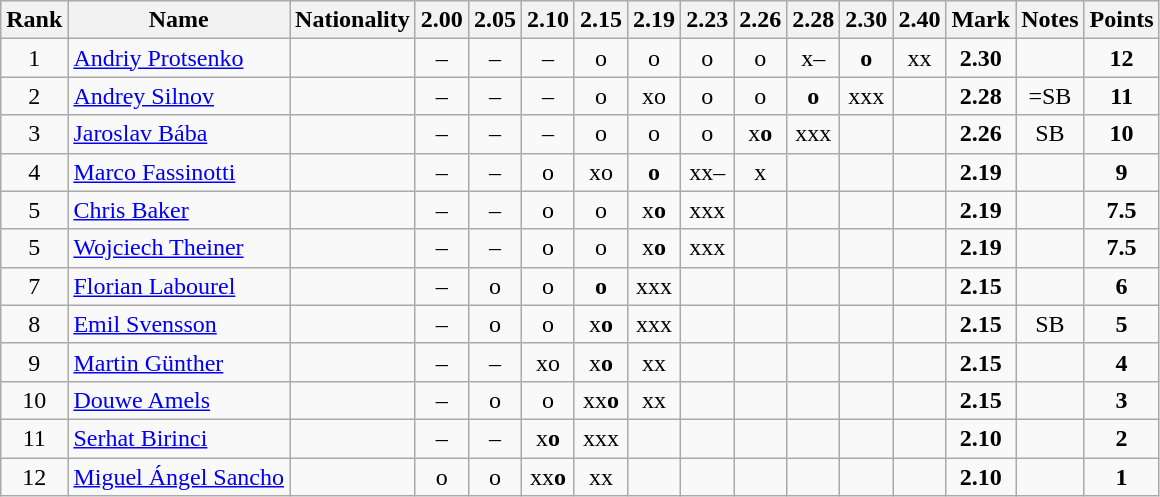<table class="wikitable sortable" style="text-align:center">
<tr>
<th>Rank</th>
<th>Name</th>
<th>Nationality</th>
<th>2.00</th>
<th>2.05</th>
<th>2.10</th>
<th>2.15</th>
<th>2.19</th>
<th>2.23</th>
<th>2.26</th>
<th>2.28</th>
<th>2.30</th>
<th>2.40</th>
<th>Mark</th>
<th>Notes</th>
<th>Points</th>
</tr>
<tr>
<td>1</td>
<td align=left><a href='#'>Andriy Protsenko</a></td>
<td align=left></td>
<td>–</td>
<td>–</td>
<td>–</td>
<td>o</td>
<td>o</td>
<td>o</td>
<td>o</td>
<td>x–</td>
<td><strong>o</strong></td>
<td>xx</td>
<td><strong>2.30</strong></td>
<td></td>
<td><strong>12</strong></td>
</tr>
<tr>
<td>2</td>
<td align=left><a href='#'>Andrey Silnov</a></td>
<td align=left></td>
<td>–</td>
<td>–</td>
<td>–</td>
<td>o</td>
<td>xo</td>
<td>o</td>
<td>o</td>
<td><strong>o</strong></td>
<td>xxx</td>
<td></td>
<td><strong>2.28</strong></td>
<td>=SB</td>
<td><strong>11</strong></td>
</tr>
<tr>
<td>3</td>
<td align=left><a href='#'>Jaroslav Bába</a></td>
<td align=left></td>
<td>–</td>
<td>–</td>
<td>–</td>
<td>o</td>
<td>o</td>
<td>o</td>
<td>x<strong>o</strong></td>
<td>xxx</td>
<td></td>
<td></td>
<td><strong>2.26</strong></td>
<td>SB</td>
<td><strong>10</strong></td>
</tr>
<tr>
<td>4</td>
<td align=left><a href='#'>Marco Fassinotti</a></td>
<td align=left></td>
<td>–</td>
<td>–</td>
<td>o</td>
<td>xo</td>
<td><strong>o</strong></td>
<td>xx–</td>
<td>x</td>
<td></td>
<td></td>
<td></td>
<td><strong>2.19</strong></td>
<td></td>
<td><strong>9</strong></td>
</tr>
<tr>
<td>5</td>
<td align=left><a href='#'>Chris Baker</a></td>
<td align=left></td>
<td>–</td>
<td>–</td>
<td>o</td>
<td>o</td>
<td>x<strong>o</strong></td>
<td>xxx</td>
<td></td>
<td></td>
<td></td>
<td></td>
<td><strong>2.19</strong></td>
<td></td>
<td><strong>7.5</strong></td>
</tr>
<tr>
<td>5</td>
<td align=left><a href='#'>Wojciech Theiner</a></td>
<td align=left></td>
<td>–</td>
<td>–</td>
<td>o</td>
<td>o</td>
<td>x<strong>o</strong></td>
<td>xxx</td>
<td></td>
<td></td>
<td></td>
<td></td>
<td><strong>2.19</strong></td>
<td></td>
<td><strong>7.5</strong></td>
</tr>
<tr>
<td>7</td>
<td align=left><a href='#'>Florian Labourel</a></td>
<td align=left></td>
<td>–</td>
<td>o</td>
<td>o</td>
<td><strong>o</strong></td>
<td>xxx</td>
<td></td>
<td></td>
<td></td>
<td></td>
<td></td>
<td><strong>2.15</strong></td>
<td></td>
<td><strong>6</strong></td>
</tr>
<tr>
<td>8</td>
<td align=left><a href='#'>Emil Svensson</a></td>
<td align=left></td>
<td>–</td>
<td>o</td>
<td>o</td>
<td>x<strong>o</strong></td>
<td>xxx</td>
<td></td>
<td></td>
<td></td>
<td></td>
<td></td>
<td><strong>2.15</strong></td>
<td>SB</td>
<td><strong>5</strong></td>
</tr>
<tr>
<td>9</td>
<td align=left><a href='#'>Martin Günther</a></td>
<td align=left></td>
<td>–</td>
<td>–</td>
<td>xo</td>
<td>x<strong>o</strong></td>
<td>xx</td>
<td></td>
<td></td>
<td></td>
<td></td>
<td></td>
<td><strong>2.15</strong></td>
<td></td>
<td><strong>4</strong></td>
</tr>
<tr>
<td>10</td>
<td align=left><a href='#'>Douwe Amels</a></td>
<td align=left></td>
<td>–</td>
<td>o</td>
<td>o</td>
<td>xx<strong>o</strong></td>
<td>xx</td>
<td></td>
<td></td>
<td></td>
<td></td>
<td></td>
<td><strong>2.15</strong></td>
<td></td>
<td><strong>3</strong></td>
</tr>
<tr>
<td>11</td>
<td align=left><a href='#'>Serhat Birinci</a></td>
<td align=left></td>
<td>–</td>
<td>–</td>
<td>x<strong>o</strong></td>
<td>xxx</td>
<td></td>
<td></td>
<td></td>
<td></td>
<td></td>
<td></td>
<td><strong>2.10</strong></td>
<td></td>
<td><strong>2</strong></td>
</tr>
<tr>
<td>12</td>
<td align=left><a href='#'>Miguel Ángel Sancho</a></td>
<td align=left></td>
<td>o</td>
<td>o</td>
<td>xx<strong>o</strong></td>
<td>xx</td>
<td></td>
<td></td>
<td></td>
<td></td>
<td></td>
<td></td>
<td><strong>2.10</strong></td>
<td></td>
<td><strong>1</strong></td>
</tr>
</table>
